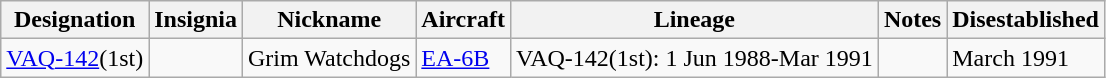<table class="wikitable">
<tr>
<th>Designation</th>
<th>Insignia</th>
<th>Nickname</th>
<th>Aircraft</th>
<th>Lineage</th>
<th>Notes</th>
<th>Disestablished</th>
</tr>
<tr>
<td><a href='#'>VAQ-142</a>(1st)</td>
<td></td>
<td>Grim Watchdogs</td>
<td><a href='#'>EA-6B</a></td>
<td style="white-space: nowrap;">VAQ-142(1st): 1 Jun 1988-Mar 1991</td>
<td></td>
<td>March 1991</td>
</tr>
</table>
